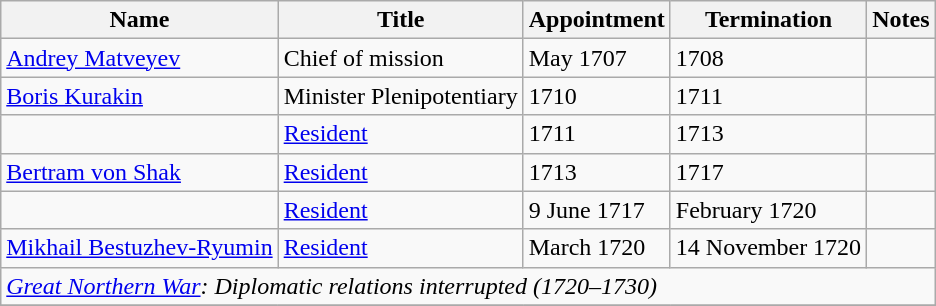<table class="wikitable">
<tr valign="middle">
<th>Name</th>
<th>Title</th>
<th>Appointment</th>
<th>Termination</th>
<th>Notes</th>
</tr>
<tr>
<td><a href='#'>Andrey Matveyev</a></td>
<td>Chief of mission</td>
<td>May 1707</td>
<td>1708</td>
<td></td>
</tr>
<tr>
<td><a href='#'>Boris Kurakin</a></td>
<td>Minister Plenipotentiary</td>
<td>1710</td>
<td>1711</td>
<td></td>
</tr>
<tr>
<td></td>
<td><a href='#'>Resident</a></td>
<td>1711</td>
<td>1713</td>
<td></td>
</tr>
<tr>
<td><a href='#'>Bertram von Shak</a></td>
<td><a href='#'>Resident</a></td>
<td>1713</td>
<td>1717</td>
<td></td>
</tr>
<tr>
<td></td>
<td><a href='#'>Resident</a></td>
<td>9 June 1717</td>
<td>February 1720</td>
<td></td>
</tr>
<tr>
<td><a href='#'>Mikhail Bestuzhev-Ryumin</a></td>
<td><a href='#'>Resident</a></td>
<td>March 1720</td>
<td>14 November 1720</td>
<td></td>
</tr>
<tr>
<td colspan="5"><em><a href='#'>Great Northern War</a>: Diplomatic relations interrupted (1720–1730)</em></td>
</tr>
<tr>
</tr>
</table>
